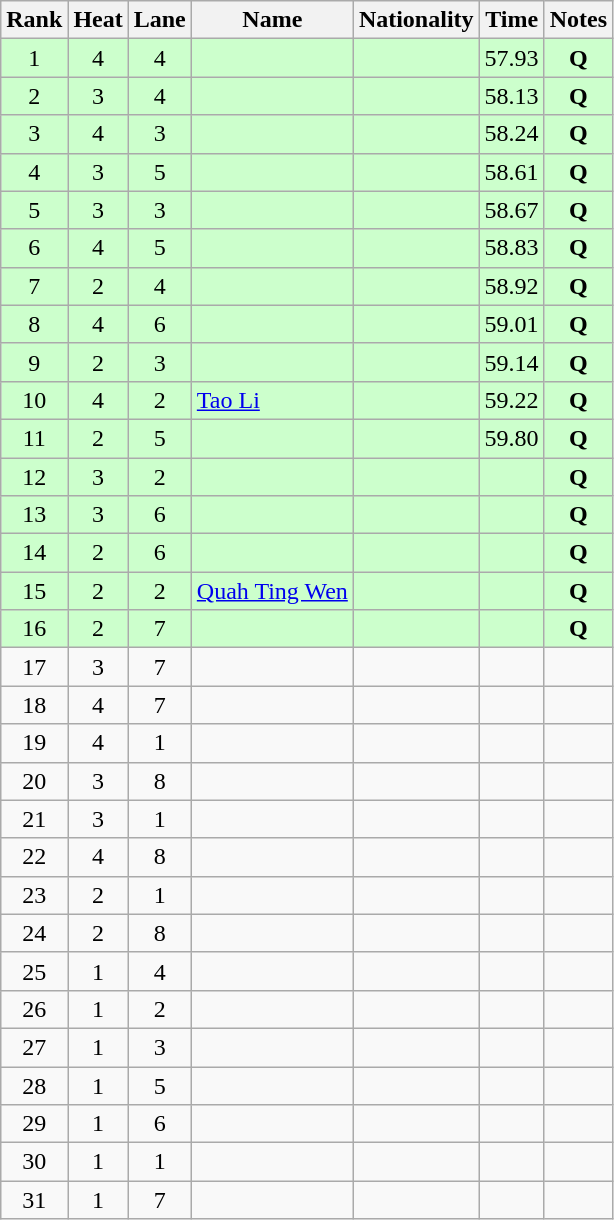<table class="wikitable sortable" style="text-align:center">
<tr>
<th>Rank</th>
<th>Heat</th>
<th>Lane</th>
<th>Name</th>
<th>Nationality</th>
<th>Time</th>
<th>Notes</th>
</tr>
<tr bgcolor=ccffcc>
<td>1</td>
<td>4</td>
<td>4</td>
<td align=left></td>
<td align=left></td>
<td>57.93</td>
<td><strong>Q</strong></td>
</tr>
<tr bgcolor=ccffcc>
<td>2</td>
<td>3</td>
<td>4</td>
<td align=left></td>
<td align=left></td>
<td>58.13</td>
<td><strong>Q</strong></td>
</tr>
<tr bgcolor=ccffcc>
<td>3</td>
<td>4</td>
<td>3</td>
<td align=left></td>
<td align=left></td>
<td>58.24</td>
<td><strong>Q</strong></td>
</tr>
<tr bgcolor=ccffcc>
<td>4</td>
<td>3</td>
<td>5</td>
<td align=left></td>
<td align=left></td>
<td>58.61</td>
<td><strong>Q</strong></td>
</tr>
<tr bgcolor=ccffcc>
<td>5</td>
<td>3</td>
<td>3</td>
<td align=left></td>
<td align=left></td>
<td>58.67</td>
<td><strong>Q</strong></td>
</tr>
<tr bgcolor=ccffcc>
<td>6</td>
<td>4</td>
<td>5</td>
<td align=left></td>
<td align=left></td>
<td>58.83</td>
<td><strong>Q</strong></td>
</tr>
<tr bgcolor=ccffcc>
<td>7</td>
<td>2</td>
<td>4</td>
<td align=left></td>
<td align=left></td>
<td>58.92</td>
<td><strong>Q</strong></td>
</tr>
<tr bgcolor=ccffcc>
<td>8</td>
<td>4</td>
<td>6</td>
<td align=left></td>
<td align=left></td>
<td>59.01</td>
<td><strong>Q</strong></td>
</tr>
<tr bgcolor=ccffcc>
<td>9</td>
<td>2</td>
<td>3</td>
<td align=left></td>
<td align=left></td>
<td>59.14</td>
<td><strong>Q</strong></td>
</tr>
<tr bgcolor=ccffcc>
<td>10</td>
<td>4</td>
<td>2</td>
<td align=left><a href='#'>Tao Li</a></td>
<td align=left></td>
<td>59.22</td>
<td><strong>Q</strong></td>
</tr>
<tr bgcolor=ccffcc>
<td>11</td>
<td>2</td>
<td>5</td>
<td align=left></td>
<td align=left></td>
<td>59.80</td>
<td><strong>Q</strong></td>
</tr>
<tr bgcolor=ccffcc>
<td>12</td>
<td>3</td>
<td>2</td>
<td align=left></td>
<td align=left></td>
<td></td>
<td><strong>Q</strong></td>
</tr>
<tr bgcolor=ccffcc>
<td>13</td>
<td>3</td>
<td>6</td>
<td align=left></td>
<td align=left></td>
<td></td>
<td><strong>Q</strong></td>
</tr>
<tr bgcolor=ccffcc>
<td>14</td>
<td>2</td>
<td>6</td>
<td align=left></td>
<td align=left></td>
<td></td>
<td><strong>Q</strong></td>
</tr>
<tr bgcolor=ccffcc>
<td>15</td>
<td>2</td>
<td>2</td>
<td align=left><a href='#'>Quah Ting Wen</a></td>
<td align=left></td>
<td></td>
<td><strong>Q</strong></td>
</tr>
<tr bgcolor=ccffcc>
<td>16</td>
<td>2</td>
<td>7</td>
<td align=left></td>
<td align=left></td>
<td></td>
<td><strong>Q</strong></td>
</tr>
<tr>
<td>17</td>
<td>3</td>
<td>7</td>
<td align=left></td>
<td align=left></td>
<td></td>
<td></td>
</tr>
<tr>
<td>18</td>
<td>4</td>
<td>7</td>
<td align=left></td>
<td align=left></td>
<td></td>
<td></td>
</tr>
<tr>
<td>19</td>
<td>4</td>
<td>1</td>
<td align=left></td>
<td align=left></td>
<td></td>
<td></td>
</tr>
<tr>
<td>20</td>
<td>3</td>
<td>8</td>
<td align=left></td>
<td align=left></td>
<td></td>
<td></td>
</tr>
<tr>
<td>21</td>
<td>3</td>
<td>1</td>
<td align=left></td>
<td align=left></td>
<td></td>
<td></td>
</tr>
<tr>
<td>22</td>
<td>4</td>
<td>8</td>
<td align=left></td>
<td align=left></td>
<td></td>
<td></td>
</tr>
<tr>
<td>23</td>
<td>2</td>
<td>1</td>
<td align=left></td>
<td align=left></td>
<td></td>
<td></td>
</tr>
<tr>
<td>24</td>
<td>2</td>
<td>8</td>
<td align=left></td>
<td align=left></td>
<td></td>
<td></td>
</tr>
<tr>
<td>25</td>
<td>1</td>
<td>4</td>
<td align=left></td>
<td align=left></td>
<td></td>
<td></td>
</tr>
<tr>
<td>26</td>
<td>1</td>
<td>2</td>
<td align=left></td>
<td align=left></td>
<td></td>
<td></td>
</tr>
<tr>
<td>27</td>
<td>1</td>
<td>3</td>
<td align=left></td>
<td align=left></td>
<td></td>
<td></td>
</tr>
<tr>
<td>28</td>
<td>1</td>
<td>5</td>
<td align=left></td>
<td align=left></td>
<td></td>
<td></td>
</tr>
<tr>
<td>29</td>
<td>1</td>
<td>6</td>
<td align=left></td>
<td align=left></td>
<td></td>
<td></td>
</tr>
<tr>
<td>30</td>
<td>1</td>
<td>1</td>
<td align=left></td>
<td align=left></td>
<td></td>
<td></td>
</tr>
<tr>
<td>31</td>
<td>1</td>
<td>7</td>
<td align=left></td>
<td align=left></td>
<td></td>
<td></td>
</tr>
</table>
